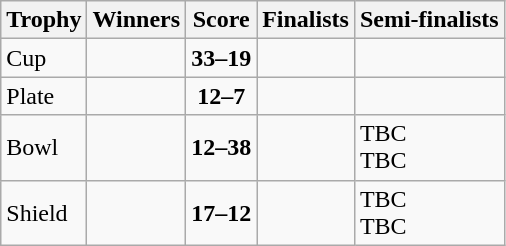<table class="wikitable" style="text-align:left">
<tr>
<th>Trophy</th>
<th>Winners</th>
<th>Score</th>
<th>Finalists</th>
<th>Semi-finalists</th>
</tr>
<tr>
<td>Cup</td>
<td></td>
<td align=center><strong>33–19</strong></td>
<td></td>
<td><br></td>
</tr>
<tr>
<td>Plate</td>
<td></td>
<td align=center><strong>12–7</strong></td>
<td></td>
<td><br></td>
</tr>
<tr>
<td>Bowl</td>
<td></td>
<td align=center><strong>12–38</strong></td>
<td></td>
<td>TBC<br>TBC</td>
</tr>
<tr>
<td>Shield</td>
<td></td>
<td align=center><strong>17–12</strong></td>
<td></td>
<td>TBC<br>TBC</td>
</tr>
</table>
